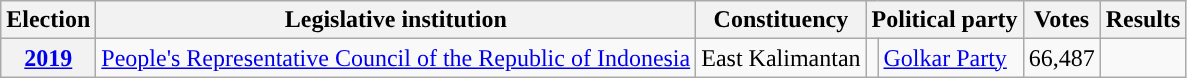<table class="wikitable">
<tr>
<th>Election</th>
<th><strong>Legislative institution</strong></th>
<th>Constituency</th>
<th colspan="2">Political party</th>
<th>Votes</th>
<th>Results</th>
</tr>
<tr>
<th><strong><a href='#'>2019</a></strong></th>
<td rowspan="3"><a href='#'>People's Representative Council of the Republic of Indonesia</a></td>
<td rowspan="3">East Kalimantan</td>
<td style="background:"></td>
<td rowspan="3"><a href='#'>Golkar Party</a></td>
<td>66,487</td>
<td></td>
</tr>
</table>
